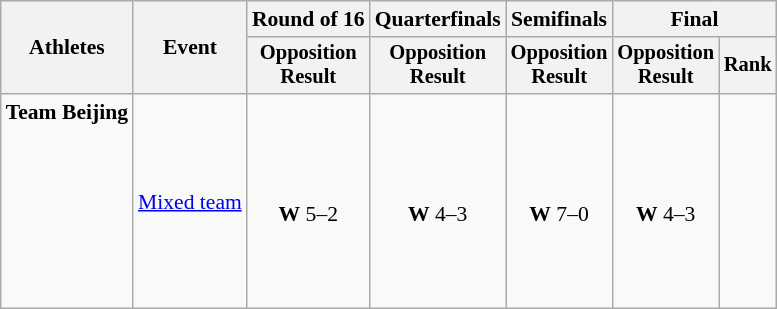<table class="wikitable" style="font-size:90%">
<tr>
<th rowspan=2>Athletes</th>
<th rowspan=2>Event</th>
<th>Round of 16</th>
<th>Quarterfinals</th>
<th>Semifinals</th>
<th colspan=2>Final</th>
</tr>
<tr style="font-size:95%">
<th>Opposition<br>Result</th>
<th>Opposition<br>Result</th>
<th>Opposition<br>Result</th>
<th>Opposition<br>Result</th>
<th>Rank</th>
</tr>
<tr align=center>
<td align=left><strong>Team Beijing</strong><br><strong></strong><br><br><br><br><br><br><br></td>
<td align=left><a href='#'>Mixed team</a></td>
<td><br><strong>W</strong> 5–2</td>
<td><br><strong>W</strong> 4–3</td>
<td><br><strong>W</strong> 7–0</td>
<td><br><strong>W</strong> 4–3</td>
<td></td>
</tr>
</table>
